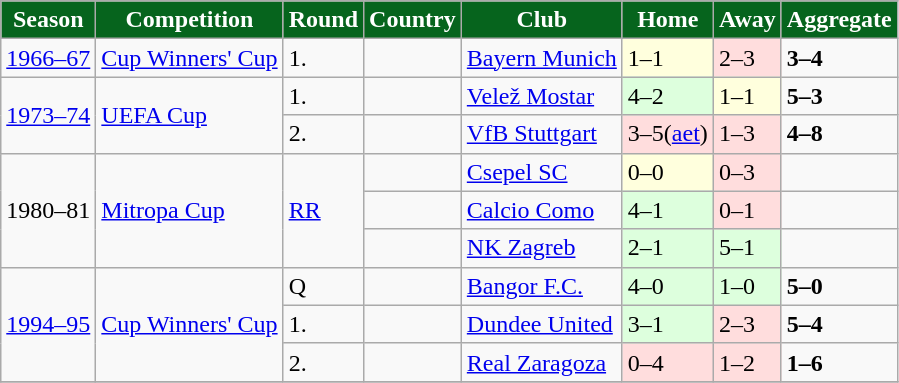<table class="wikitable">
<tr>
<th style="color:white; background:#06641D;">Season</th>
<th style="color:white; background:#06641D;">Competition</th>
<th style="color:white; background:#06641D;">Round</th>
<th style="color:white; background:#06641D;">Country</th>
<th style="color:white; background:#06641D;">Club</th>
<th style="color:white; background:#06641D;">Home</th>
<th style="color:white; background:#06641D;">Away</th>
<th style="color:white; background:#06641D;">Aggregate</th>
</tr>
<tr>
<td rowspan=1><a href='#'>1966–67</a></td>
<td rowspan=1><a href='#'>Cup Winners' Cup</a></td>
<td>1.</td>
<td></td>
<td><a href='#'>Bayern Munich</a></td>
<td bgcolor="#ffffdd">1–1</td>
<td bgcolor="#ffdddd">2–3</td>
<td><strong> 3–4</strong></td>
</tr>
<tr>
<td rowspan="2"><a href='#'>1973–74</a></td>
<td rowspan="2"><a href='#'>UEFA Cup</a></td>
<td>1.</td>
<td></td>
<td><a href='#'>Velež Mostar</a></td>
<td bgcolor="#ddffdd">4–2</td>
<td bgcolor="#ffffdd">1–1</td>
<td><strong> 5–3</strong></td>
</tr>
<tr>
<td>2.</td>
<td></td>
<td><a href='#'>VfB Stuttgart</a></td>
<td bgcolor="#ffdddd">3–5(<a href='#'>aet</a>)</td>
<td bgcolor="#ffdddd">1–3</td>
<td><strong> 4–8</strong></td>
</tr>
<tr>
<td rowspan=3>1980–81</td>
<td rowspan=3><a href='#'>Mitropa Cup</a></td>
<td rowspan=3><a href='#'>RR</a></td>
<td></td>
<td><a href='#'>Csepel SC</a></td>
<td bgcolor="#ffffdd">0–0</td>
<td bgcolor="#ffdddd">0–3</td>
<td></td>
</tr>
<tr>
<td></td>
<td><a href='#'>Calcio Como</a></td>
<td bgcolor="#ddffdd">4–1</td>
<td bgcolor="#ffdddd">0–1</td>
<td></td>
</tr>
<tr>
<td></td>
<td><a href='#'>NK Zagreb</a></td>
<td bgcolor="#ddffdd">2–1</td>
<td bgcolor="#ddffdd">5–1</td>
<td></td>
</tr>
<tr>
<td rowspan=3><a href='#'>1994–95</a></td>
<td rowspan=3><a href='#'>Cup Winners' Cup</a></td>
<td>Q</td>
<td></td>
<td><a href='#'>Bangor F.C.</a></td>
<td bgcolor="#ddffdd">4–0</td>
<td bgcolor="#ddffdd">1–0</td>
<td><strong> 5–0</strong></td>
</tr>
<tr>
<td>1.</td>
<td></td>
<td><a href='#'>Dundee United</a></td>
<td bgcolor="#ddffdd">3–1</td>
<td bgcolor="#ffdddd">2–3</td>
<td><strong> 5–4</strong></td>
</tr>
<tr>
<td>2.</td>
<td></td>
<td><a href='#'>Real Zaragoza</a></td>
<td bgcolor="#ffdddd">0–4</td>
<td bgcolor="#ffdddd">1–2</td>
<td><strong> 1–6</strong></td>
</tr>
<tr>
</tr>
</table>
